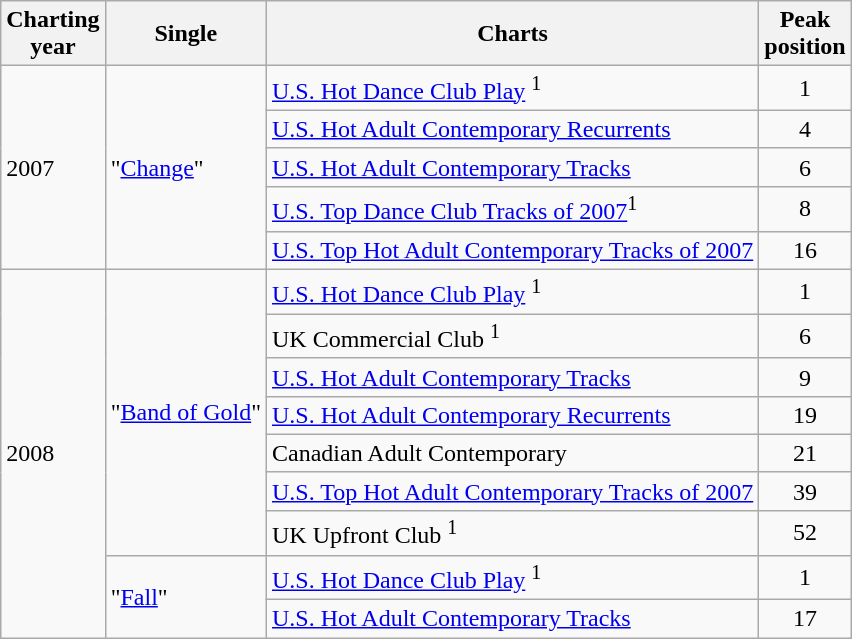<table class="wikitable">
<tr>
<th>Charting<br>year</th>
<th>Single</th>
<th>Charts</th>
<th>Peak<br>position</th>
</tr>
<tr>
<td rowspan="5">2007</td>
<td rowspan="5">"<a href='#'>Change</a>"</td>
<td><a href='#'>U.S. Hot Dance Club Play</a> <sup>1</sup></td>
<td align="center">1</td>
</tr>
<tr>
<td><a href='#'>U.S. Hot Adult Contemporary Recurrents</a></td>
<td align="center">4</td>
</tr>
<tr>
<td><a href='#'>U.S. Hot Adult Contemporary Tracks</a></td>
<td align="center">6</td>
</tr>
<tr>
<td><a href='#'>U.S. Top Dance Club Tracks of 2007</a><sup>1</sup></td>
<td align="center">8</td>
</tr>
<tr>
<td><a href='#'>U.S. Top Hot Adult Contemporary Tracks of 2007</a></td>
<td align="center">16</td>
</tr>
<tr>
<td rowspan="9">2008</td>
<td rowspan="7">"<a href='#'>Band of Gold</a>"</td>
<td><a href='#'>U.S. Hot Dance Club Play</a> <sup>1</sup></td>
<td align="center">1</td>
</tr>
<tr>
<td>UK Commercial Club <sup>1</sup></td>
<td align="center">6</td>
</tr>
<tr>
<td><a href='#'>U.S. Hot Adult Contemporary Tracks</a></td>
<td align="center">9</td>
</tr>
<tr>
<td><a href='#'>U.S. Hot Adult Contemporary Recurrents</a></td>
<td align="center">19</td>
</tr>
<tr>
<td>Canadian Adult Contemporary</td>
<td align="center">21</td>
</tr>
<tr>
<td><a href='#'>U.S. Top Hot Adult Contemporary Tracks of 2007</a></td>
<td align="center">39</td>
</tr>
<tr>
<td>UK Upfront Club <sup>1</sup></td>
<td align="center">52</td>
</tr>
<tr>
<td rowspan="2">"<a href='#'>Fall</a>"</td>
<td><a href='#'>U.S. Hot Dance Club Play</a> <sup>1</sup></td>
<td align="center">1</td>
</tr>
<tr>
<td><a href='#'>U.S. Hot Adult Contemporary Tracks</a></td>
<td align="center">17</td>
</tr>
</table>
